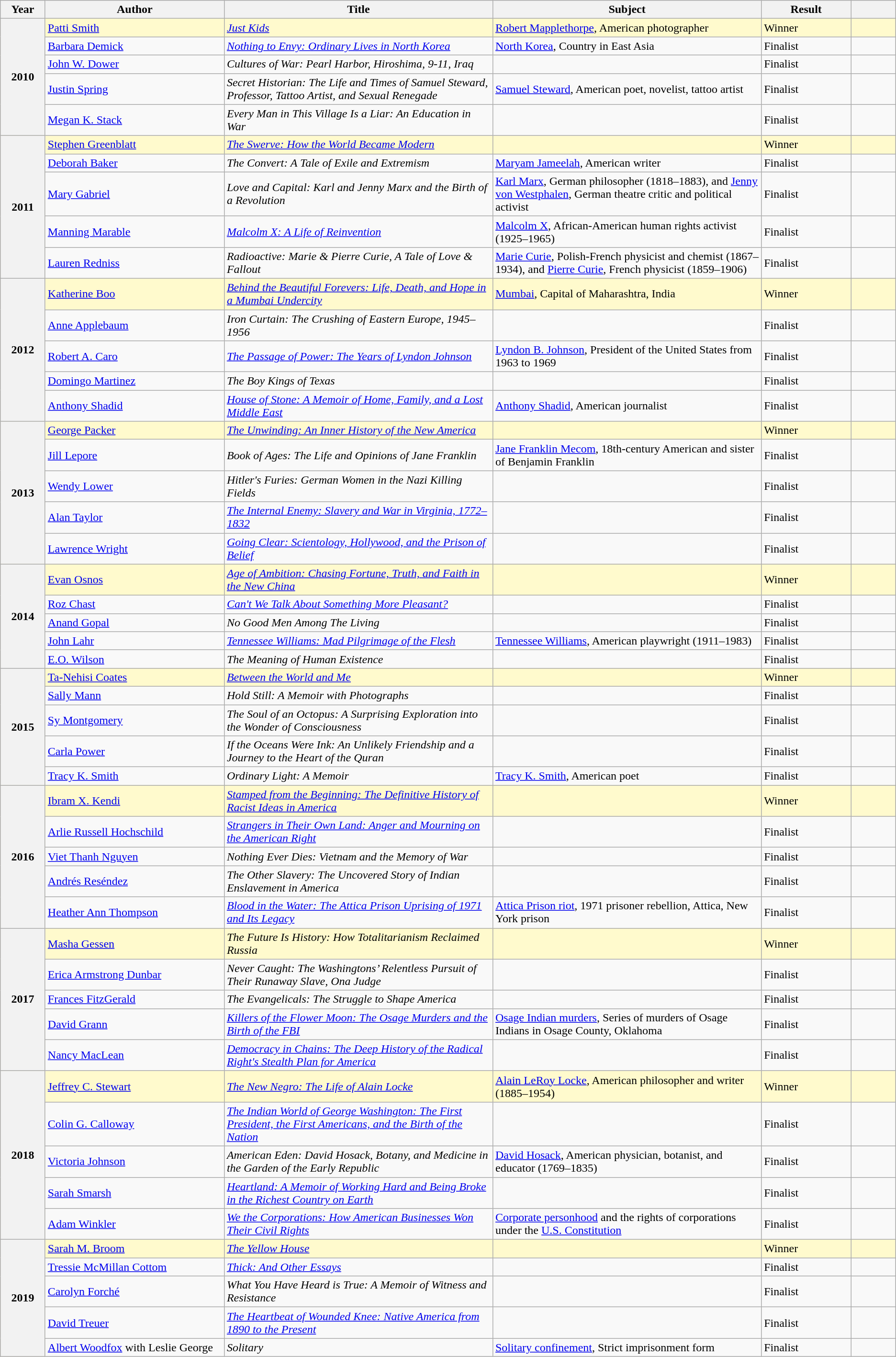<table class="wikitable">
<tr>
<th scope="col" width="5%">Year</th>
<th scope="col" width="20%">Author</th>
<th scope="col" width="30%">Title</th>
<th scope="col" width="30%">Subject</th>
<th scope="col" width="10%">Result</th>
<th scope="col" width="5%"></th>
</tr>
<tr style=background:LemonChiffon; color:black>
<th rowspan="5">2010</th>
<td><a href='#'>Patti Smith</a></td>
<td><em><a href='#'>Just Kids</a></em></td>
<td><a href='#'>Robert Mapplethorpe</a>, American photographer</td>
<td>Winner</td>
<td></td>
</tr>
<tr>
<td><a href='#'>Barbara Demick</a></td>
<td><em><a href='#'>Nothing to Envy: Ordinary Lives in North Korea</a></em></td>
<td><a href='#'>North Korea</a>, Country in East Asia</td>
<td>Finalist</td>
<td></td>
</tr>
<tr>
<td><a href='#'>John W. Dower</a></td>
<td><em>Cultures of War: Pearl Harbor, Hiroshima, 9-11, Iraq</em></td>
<td></td>
<td>Finalist</td>
<td></td>
</tr>
<tr>
<td><a href='#'>Justin Spring</a></td>
<td><em>Secret Historian: The Life and Times of Samuel Steward, Professor, Tattoo Artist, and Sexual Renegade</em></td>
<td><a href='#'>Samuel Steward</a>, American poet, novelist, tattoo artist</td>
<td>Finalist</td>
<td></td>
</tr>
<tr>
<td><a href='#'>Megan K. Stack</a></td>
<td><em>Every Man in This Village Is a Liar: An Education in War</em></td>
<td></td>
<td>Finalist</td>
<td></td>
</tr>
<tr style=background:LemonChiffon; color:black>
<th rowspan="5">2011</th>
<td><a href='#'>Stephen Greenblatt</a></td>
<td><em><a href='#'>The Swerve: How the World Became Modern</a></em></td>
<td></td>
<td>Winner</td>
<td></td>
</tr>
<tr>
<td><a href='#'>Deborah Baker</a></td>
<td><em>The Convert: A Tale of Exile and Extremism</em></td>
<td><a href='#'>Maryam Jameelah</a>, American writer</td>
<td>Finalist</td>
<td></td>
</tr>
<tr>
<td><a href='#'>Mary Gabriel</a></td>
<td><em>Love and Capital: Karl and Jenny Marx and the Birth of a Revolution</em></td>
<td><a href='#'>Karl Marx</a>, German philosopher (1818–1883), and <a href='#'>Jenny von Westphalen</a>, German theatre critic and political activist</td>
<td>Finalist</td>
<td></td>
</tr>
<tr>
<td><a href='#'>Manning Marable</a></td>
<td><em><a href='#'>Malcolm X: A Life of Reinvention</a></em></td>
<td><a href='#'>Malcolm X</a>, African-American human rights activist (1925–1965)</td>
<td>Finalist</td>
<td></td>
</tr>
<tr>
<td><a href='#'>Lauren Redniss</a></td>
<td><em>Radioactive: Marie & Pierre Curie, A Tale of Love & Fallout</em></td>
<td><a href='#'>Marie Curie</a>, Polish-French physicist and chemist (1867–1934), and <a href='#'>Pierre Curie</a>, French physicist (1859–1906)</td>
<td>Finalist</td>
<td></td>
</tr>
<tr style=background:LemonChiffon; color:black>
<th rowspan="5">2012</th>
<td><a href='#'>Katherine Boo</a></td>
<td><em><a href='#'>Behind the Beautiful Forevers: Life, Death, and Hope in a Mumbai Undercity</a></em></td>
<td><a href='#'>Mumbai</a>, Capital of Maharashtra, India</td>
<td>Winner</td>
<td></td>
</tr>
<tr>
<td><a href='#'>Anne Applebaum</a></td>
<td><em>Iron Curtain: The Crushing of Eastern Europe, 1945–1956</em></td>
<td></td>
<td>Finalist</td>
<td></td>
</tr>
<tr>
<td><a href='#'>Robert A. Caro</a></td>
<td><em><a href='#'>The Passage of Power: The Years of Lyndon Johnson</a></em></td>
<td><a href='#'>Lyndon B. Johnson</a>, President of the United States from 1963 to 1969</td>
<td>Finalist</td>
<td></td>
</tr>
<tr>
<td><a href='#'>Domingo Martinez</a></td>
<td><em>The Boy Kings of Texas</em></td>
<td></td>
<td>Finalist</td>
<td></td>
</tr>
<tr>
<td><a href='#'>Anthony Shadid</a></td>
<td><em><a href='#'>House of Stone: A Memoir of Home, Family, and a Lost Middle East</a></em></td>
<td><a href='#'>Anthony Shadid</a>, American journalist</td>
<td>Finalist</td>
<td></td>
</tr>
<tr style=background:LemonChiffon; color:black>
<th rowspan="5">2013</th>
<td><a href='#'>George Packer</a></td>
<td><em><a href='#'>The Unwinding: An Inner History of the New America</a></em></td>
<td></td>
<td>Winner</td>
<td></td>
</tr>
<tr>
<td><a href='#'>Jill Lepore</a></td>
<td><em>Book of Ages: The Life and Opinions of Jane Franklin</em></td>
<td><a href='#'>Jane Franklin Mecom</a>, 18th-century American and sister of Benjamin Franklin</td>
<td>Finalist</td>
<td></td>
</tr>
<tr>
<td><a href='#'>Wendy Lower</a></td>
<td><em>Hitler's Furies: German Women in the Nazi Killing Fields</em></td>
<td></td>
<td>Finalist</td>
<td></td>
</tr>
<tr>
<td><a href='#'>Alan Taylor</a></td>
<td><em><a href='#'>The Internal Enemy: Slavery and War in Virginia, 1772–1832</a></em></td>
<td></td>
<td>Finalist</td>
<td></td>
</tr>
<tr>
<td><a href='#'>Lawrence Wright</a></td>
<td><em><a href='#'>Going Clear: Scientology, Hollywood, and the Prison of Belief</a></em></td>
<td></td>
<td>Finalist</td>
<td></td>
</tr>
<tr style=background:LemonChiffon; color:black>
<th rowspan="5">2014</th>
<td><a href='#'>Evan Osnos</a></td>
<td><em><a href='#'>Age of Ambition: Chasing Fortune, Truth, and Faith in the New China</a></em></td>
<td></td>
<td>Winner</td>
<td></td>
</tr>
<tr>
<td><a href='#'>Roz Chast</a></td>
<td><em><a href='#'>Can't We Talk About Something More Pleasant?</a></em></td>
<td></td>
<td>Finalist</td>
<td></td>
</tr>
<tr>
<td><a href='#'>Anand Gopal</a></td>
<td><em>No Good Men Among The Living</em></td>
<td></td>
<td>Finalist</td>
<td></td>
</tr>
<tr>
<td><a href='#'>John Lahr</a></td>
<td><em><a href='#'>Tennessee Williams: Mad Pilgrimage of the Flesh</a></em></td>
<td><a href='#'>Tennessee Williams</a>, American playwright (1911–1983)</td>
<td>Finalist</td>
<td></td>
</tr>
<tr>
<td><a href='#'>E.O. Wilson</a></td>
<td><em>The Meaning of Human Existence</em></td>
<td></td>
<td>Finalist</td>
<td></td>
</tr>
<tr style=background:LemonChiffon; color:black>
<th rowspan="5">2015</th>
<td><a href='#'>Ta-Nehisi Coates</a></td>
<td><em><a href='#'>Between the World and Me</a></em></td>
<td></td>
<td>Winner</td>
<td></td>
</tr>
<tr>
<td><a href='#'>Sally Mann</a></td>
<td><em>Hold Still: A Memoir with Photographs</em></td>
<td></td>
<td>Finalist</td>
<td></td>
</tr>
<tr>
<td><a href='#'>Sy Montgomery</a></td>
<td><em>The Soul of an Octopus: A Surprising Exploration into the Wonder of Consciousness</em></td>
<td></td>
<td>Finalist</td>
<td></td>
</tr>
<tr>
<td><a href='#'>Carla Power</a></td>
<td><em>If the Oceans Were Ink: An Unlikely Friendship and a Journey to the Heart of the Quran</em></td>
<td></td>
<td>Finalist</td>
<td></td>
</tr>
<tr>
<td><a href='#'>Tracy K. Smith</a></td>
<td><em>Ordinary Light: A Memoir</em></td>
<td><a href='#'>Tracy K. Smith</a>, American poet</td>
<td>Finalist</td>
<td></td>
</tr>
<tr style=background:LemonChiffon; color:black>
<th rowspan="5">2016</th>
<td><a href='#'>Ibram X. Kendi</a></td>
<td><em><a href='#'>Stamped from the Beginning: The Definitive History of Racist Ideas in America</a></em></td>
<td></td>
<td>Winner</td>
<td></td>
</tr>
<tr>
<td><a href='#'>Arlie Russell Hochschild</a></td>
<td><em><a href='#'>Strangers in Their Own Land: Anger and Mourning on the American Right</a></em></td>
<td></td>
<td>Finalist</td>
<td></td>
</tr>
<tr>
<td><a href='#'>Viet Thanh Nguyen</a></td>
<td><em>Nothing Ever Dies: Vietnam and the Memory of War</em></td>
<td></td>
<td>Finalist</td>
<td></td>
</tr>
<tr>
<td><a href='#'>Andrés Reséndez</a></td>
<td><em>The Other Slavery: The Uncovered Story of Indian Enslavement in America</em></td>
<td></td>
<td>Finalist</td>
<td></td>
</tr>
<tr>
<td><a href='#'>Heather Ann Thompson</a></td>
<td><em><a href='#'>Blood in the Water: The Attica Prison Uprising of 1971 and Its Legacy</a></em></td>
<td><a href='#'>Attica Prison riot</a>, 1971 prisoner rebellion, Attica, New York prison</td>
<td>Finalist</td>
<td></td>
</tr>
<tr style=background:LemonChiffon; color:black>
<th rowspan="5">2017</th>
<td><a href='#'>Masha Gessen</a></td>
<td><em>The Future Is History: How Totalitarianism Reclaimed Russia</em></td>
<td></td>
<td>Winner</td>
<td></td>
</tr>
<tr>
<td><a href='#'>Erica Armstrong Dunbar</a></td>
<td><em>Never Caught: The Washingtons’ Relentless Pursuit of Their Runaway Slave, Ona Judge</em></td>
<td></td>
<td>Finalist</td>
<td></td>
</tr>
<tr>
<td><a href='#'>Frances FitzGerald</a></td>
<td><em>The Evangelicals: The Struggle to Shape America</em></td>
<td></td>
<td>Finalist</td>
<td></td>
</tr>
<tr>
<td><a href='#'>David Grann</a></td>
<td><em><a href='#'>Killers of the Flower Moon: The Osage Murders and the Birth of the FBI</a></em></td>
<td><a href='#'>Osage Indian murders</a>, Series of murders of Osage Indians in Osage County, Oklahoma</td>
<td>Finalist</td>
<td></td>
</tr>
<tr>
<td><a href='#'>Nancy MacLean</a></td>
<td><em><a href='#'>Democracy in Chains: The Deep History of the Radical Right's Stealth Plan for America</a></em></td>
<td></td>
<td>Finalist</td>
<td></td>
</tr>
<tr style=background:LemonChiffon; color:black>
<th rowspan="5">2018</th>
<td><a href='#'>Jeffrey C. Stewart</a></td>
<td><em><a href='#'>The New Negro: The Life of Alain Locke</a></em></td>
<td><a href='#'>Alain LeRoy Locke</a>, American philosopher and writer (1885–1954)</td>
<td>Winner</td>
<td></td>
</tr>
<tr>
<td><a href='#'>Colin G. Calloway</a></td>
<td><em><a href='#'>The Indian World of George Washington: The First President, the First Americans, and the Birth of the Nation</a></em></td>
<td></td>
<td>Finalist</td>
<td></td>
</tr>
<tr>
<td><a href='#'>Victoria Johnson</a></td>
<td><em>American Eden: David Hosack, Botany, and Medicine in the Garden of the Early Republic</em></td>
<td><a href='#'>David Hosack</a>, American physician, botanist, and educator (1769–1835)</td>
<td>Finalist</td>
<td></td>
</tr>
<tr>
<td><a href='#'>Sarah Smarsh</a></td>
<td><em><a href='#'>Heartland: A Memoir of Working Hard and Being Broke in the Richest Country on Earth</a></em></td>
<td></td>
<td>Finalist</td>
<td></td>
</tr>
<tr>
<td><a href='#'>Adam Winkler</a></td>
<td><em><a href='#'>We the Corporations: How American Businesses Won Their Civil Rights</a></em></td>
<td><a href='#'>Corporate personhood</a> and the rights of corporations under the <a href='#'>U.S. Constitution</a></td>
<td>Finalist</td>
<td></td>
</tr>
<tr style=background:LemonChiffon; color:black>
<th rowspan="5">2019</th>
<td><a href='#'>Sarah M. Broom</a></td>
<td><em><a href='#'>The Yellow House</a></em></td>
<td></td>
<td>Winner</td>
<td></td>
</tr>
<tr>
<td><a href='#'>Tressie McMillan Cottom</a></td>
<td><em><a href='#'>Thick: And Other Essays</a></em></td>
<td></td>
<td>Finalist</td>
<td></td>
</tr>
<tr>
<td><a href='#'>Carolyn Forché</a></td>
<td><em>What You Have Heard is True: A Memoir of Witness and Resistance</em></td>
<td></td>
<td>Finalist</td>
<td></td>
</tr>
<tr>
<td><a href='#'>David Treuer</a></td>
<td><em><a href='#'>The Heartbeat of Wounded Knee: Native America from 1890 to the Present</a></em></td>
<td></td>
<td>Finalist</td>
<td></td>
</tr>
<tr>
<td><a href='#'>Albert Woodfox</a> with Leslie George</td>
<td><em>Solitary</em></td>
<td><a href='#'>Solitary confinement</a>, Strict imprisonment form</td>
<td>Finalist</td>
<td></td>
</tr>
</table>
